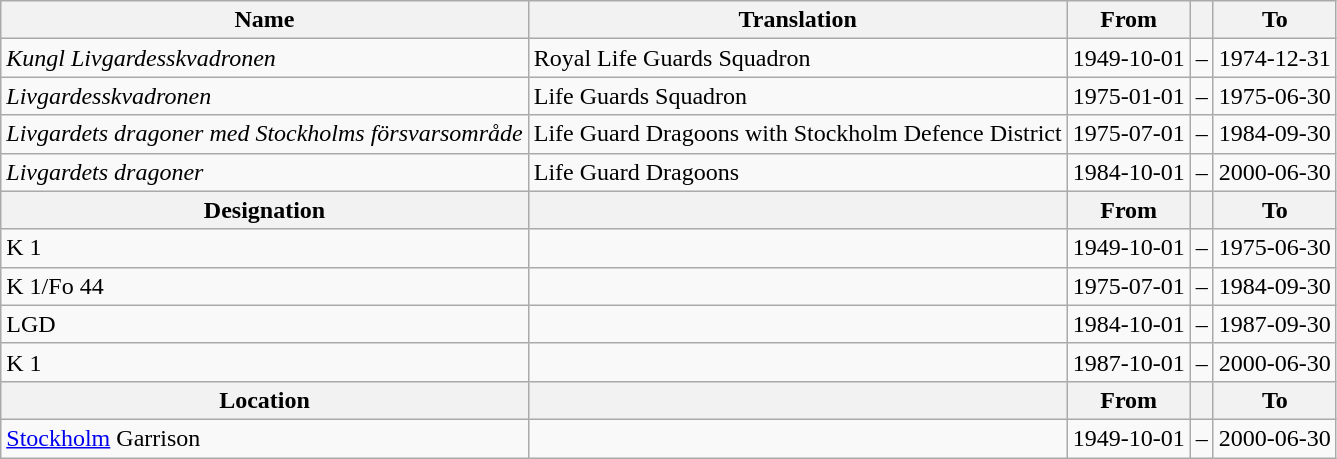<table class="wikitable">
<tr>
<th>Name</th>
<th>Translation</th>
<th>From</th>
<th></th>
<th>To</th>
</tr>
<tr>
<td style="font-style:italic;">Kungl Livgardesskvadronen</td>
<td>Royal Life Guards Squadron</td>
<td>1949-10-01</td>
<td>–</td>
<td>1974-12-31</td>
</tr>
<tr>
<td style="font-style:italic;">Livgardesskvadronen</td>
<td>Life Guards Squadron</td>
<td>1975-01-01</td>
<td>–</td>
<td>1975-06-30</td>
</tr>
<tr>
<td style="font-style:italic;">Livgardets dragoner med Stockholms försvarsområde</td>
<td>Life Guard Dragoons with Stockholm Defence District</td>
<td>1975-07-01</td>
<td>–</td>
<td>1984-09-30</td>
</tr>
<tr>
<td style="font-style:italic;">Livgardets dragoner</td>
<td>Life Guard Dragoons</td>
<td>1984-10-01</td>
<td>–</td>
<td>2000-06-30</td>
</tr>
<tr>
<th style="font-weight:bold;">Designation</th>
<th style="font-weight:bold;"></th>
<th style="text-align: center; font-weight:bold;">From</th>
<th></th>
<th style="text-align: center; font-weight:bold;">To</th>
</tr>
<tr>
<td>K 1</td>
<td></td>
<td style="text-align: center;">1949-10-01</td>
<td style="text-align: center;">–</td>
<td style="text-align: center;">1975-06-30</td>
</tr>
<tr>
<td>K 1/Fo 44</td>
<td></td>
<td style="text-align: center;">1975-07-01</td>
<td style="text-align: center;">–</td>
<td style="text-align: center;">1984-09-30</td>
</tr>
<tr>
<td>LGD</td>
<td></td>
<td style="text-align: center;">1984-10-01</td>
<td style="text-align: center;">–</td>
<td style="text-align: center;">1987-09-30</td>
</tr>
<tr>
<td>K 1</td>
<td></td>
<td style="text-align: center;">1987-10-01</td>
<td style="text-align: center;">–</td>
<td style="text-align: center;">2000-06-30</td>
</tr>
<tr>
<th style="font-weight:bold;">Location</th>
<th style="font-weight:bold;"></th>
<th style="text-align: center; font-weight:bold;">From</th>
<th></th>
<th style="text-align: center; font-weight:bold;">To</th>
</tr>
<tr>
<td><a href='#'>Stockholm</a> Garrison</td>
<td></td>
<td style="text-align: center;">1949-10-01</td>
<td style="text-align: center;">–</td>
<td style="text-align: center;">2000-06-30</td>
</tr>
</table>
